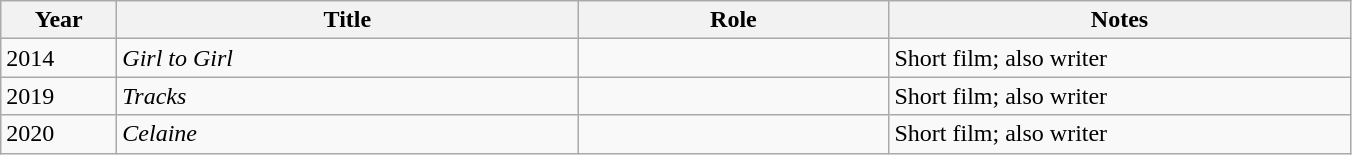<table class="wikitable">
<tr>
<th scope="col" width="70">Year</th>
<th scope="col" width="300">Title</th>
<th scope="col" width="200">Role</th>
<th scope="col" width="300">Notes</th>
</tr>
<tr>
<td>2014</td>
<td><em>Girl to Girl</em></td>
<td></td>
<td>Short film; also writer</td>
</tr>
<tr>
<td>2019</td>
<td><em>Tracks</em></td>
<td></td>
<td>Short film; also writer</td>
</tr>
<tr>
<td>2020</td>
<td><em>Celaine</em></td>
<td></td>
<td>Short film; also writer</td>
</tr>
</table>
